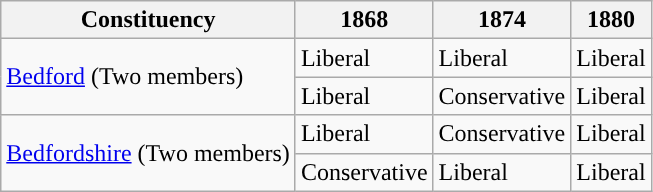<table class="wikitable">
<tr>
<th>Constituency</th>
<th>1868</th>
<th>1874</th>
<th>1880</th>
</tr>
<tr>
<td rowspan="2"><a href='#'>Bedford</a> (Two members)</td>
<td>Liberal</td>
<td>Liberal</td>
<td>Liberal</td>
</tr>
<tr>
<td>Liberal</td>
<td>Conservative</td>
<td>Liberal</td>
</tr>
<tr>
<td rowspan="2"><a href='#'>Bedfordshire</a> (Two members)</td>
<td>Liberal</td>
<td>Conservative</td>
<td>Liberal</td>
</tr>
<tr>
<td>Conservative</td>
<td>Liberal</td>
<td>Liberal</td>
</tr>
</table>
